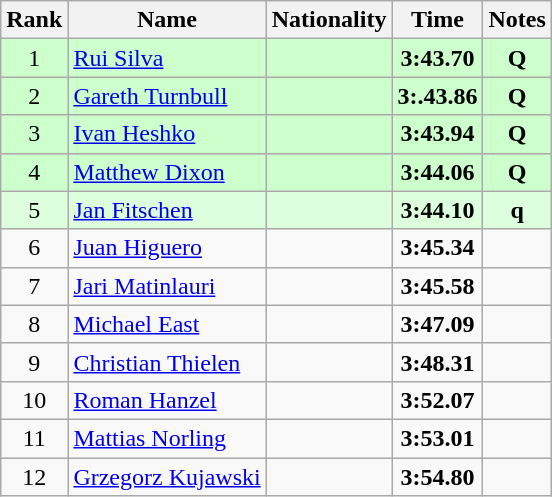<table class="wikitable sortable" style="text-align:center">
<tr>
<th>Rank</th>
<th>Name</th>
<th>Nationality</th>
<th>Time</th>
<th>Notes</th>
</tr>
<tr bgcolor=ccffcc>
<td>1</td>
<td align=left><a href='#'>Rui Silva</a></td>
<td align=left></td>
<td><strong>3:43.70</strong></td>
<td><strong>Q</strong></td>
</tr>
<tr bgcolor=ccffcc>
<td>2</td>
<td align=left><a href='#'>Gareth Turnbull</a></td>
<td align=left></td>
<td><strong>3:.43.86</strong></td>
<td><strong>Q</strong></td>
</tr>
<tr bgcolor=ccffcc>
<td>3</td>
<td align=left><a href='#'>Ivan Heshko</a></td>
<td align=left></td>
<td><strong>3:43.94</strong></td>
<td><strong>Q</strong></td>
</tr>
<tr bgcolor=ccffcc>
<td>4</td>
<td align=left><a href='#'>Matthew Dixon</a></td>
<td align=left></td>
<td><strong>3:44.06</strong></td>
<td><strong>Q</strong></td>
</tr>
<tr bgcolor=ddffdd>
<td>5</td>
<td align=left><a href='#'>Jan Fitschen</a></td>
<td align=left></td>
<td><strong>3:44.10</strong></td>
<td><strong>q</strong></td>
</tr>
<tr>
<td>6</td>
<td align=left><a href='#'>Juan Higuero</a></td>
<td align=left></td>
<td><strong>3:45.34</strong></td>
<td></td>
</tr>
<tr>
<td>7</td>
<td align=left><a href='#'>Jari Matinlauri</a></td>
<td align=left></td>
<td><strong>3:45.58</strong></td>
<td></td>
</tr>
<tr>
<td>8</td>
<td align=left><a href='#'>Michael East</a></td>
<td align=left></td>
<td><strong>3:47.09</strong></td>
<td></td>
</tr>
<tr>
<td>9</td>
<td align=left><a href='#'>Christian Thielen</a></td>
<td align=left></td>
<td><strong>3:48.31</strong></td>
<td></td>
</tr>
<tr>
<td>10</td>
<td align=left><a href='#'>Roman Hanzel</a></td>
<td align=left></td>
<td><strong>3:52.07</strong></td>
<td></td>
</tr>
<tr>
<td>11</td>
<td align=left><a href='#'>Mattias Norling</a></td>
<td align=left></td>
<td><strong>3:53.01</strong></td>
<td></td>
</tr>
<tr>
<td>12</td>
<td align=left><a href='#'>Grzegorz Kujawski</a></td>
<td align=left></td>
<td><strong>3:54.80</strong></td>
<td></td>
</tr>
</table>
